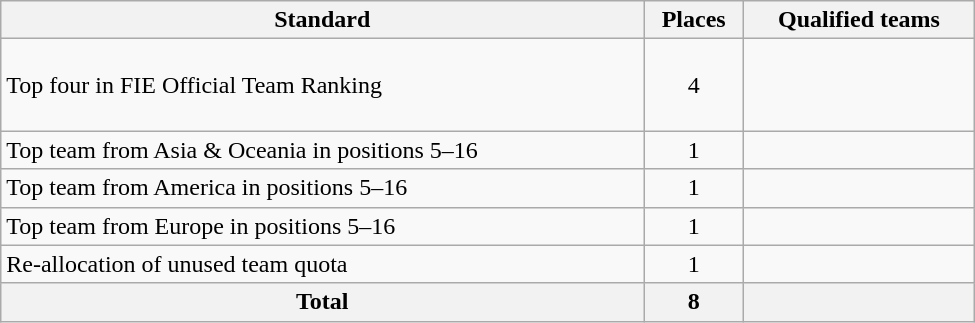<table class="wikitable" width=650>
<tr>
<th>Standard</th>
<th>Places</th>
<th>Qualified teams</th>
</tr>
<tr>
<td>Top four in FIE Official Team Ranking</td>
<td align=center>4</td>
<td><br><br><br></td>
</tr>
<tr>
<td>Top team from Asia & Oceania in positions 5–16</td>
<td align=center>1</td>
<td></td>
</tr>
<tr>
<td>Top team from America in positions 5–16</td>
<td align=center>1</td>
<td></td>
</tr>
<tr>
<td>Top team from Europe in positions 5–16</td>
<td align=center>1</td>
<td></td>
</tr>
<tr>
<td>Re-allocation of unused team quota</td>
<td align=center>1</td>
<td></td>
</tr>
<tr>
<th>Total</th>
<th>8</th>
<th></th>
</tr>
</table>
